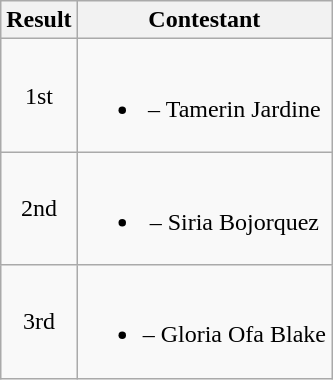<table class="wikitable" style="text-align:center;">
<tr>
<th>Result</th>
<th>Contestant</th>
</tr>
<tr>
<td>1st</td>
<td><br><ul><li> – Tamerin Jardine</li></ul></td>
</tr>
<tr>
<td>2nd</td>
<td><br><ul><li> – Siria Bojorquez</li></ul></td>
</tr>
<tr>
<td>3rd</td>
<td><br><ul><li> – Gloria Ofa Blake</li></ul></td>
</tr>
</table>
